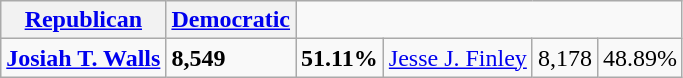<table class=wikitable>
<tr>
<th><a href='#'>Republican</a></th>
<th><a href='#'>Democratic</a></th>
</tr>
<tr>
<td><strong><a href='#'>Josiah T. Walls</a></strong></td>
<td><strong>8,549</strong></td>
<td><strong>51.11%</strong></td>
<td><a href='#'>Jesse J. Finley</a></td>
<td>8,178</td>
<td>48.89%</td>
</tr>
</table>
